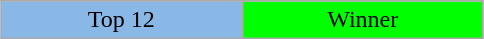<table class="wikitable" style="margin:1em auto; text-align:center;">
<tr>
</tr>
<tr>
<td style="background:#8ab8e6; width:17%;">Top 12</td>
<td style="background:lime; width:17%;">Winner</td>
</tr>
</table>
